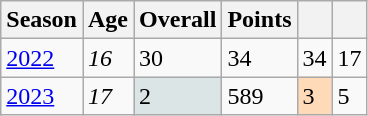<table class="wikitable">
<tr>
<th>Season</th>
<th>Age</th>
<th>Overall</th>
<th>Points</th>
<th></th>
<th></th>
</tr>
<tr>
<td><a href='#'>2022</a></td>
<td><em>16</em></td>
<td>30</td>
<td>34</td>
<td>34</td>
<td>17</td>
</tr>
<tr>
<td><a href='#'>2023</a></td>
<td><em>17</em></td>
<td style="background:#dce5e5;">2</td>
<td>589</td>
<td style="background:#ffdab9;">3</td>
<td>5</td>
</tr>
</table>
